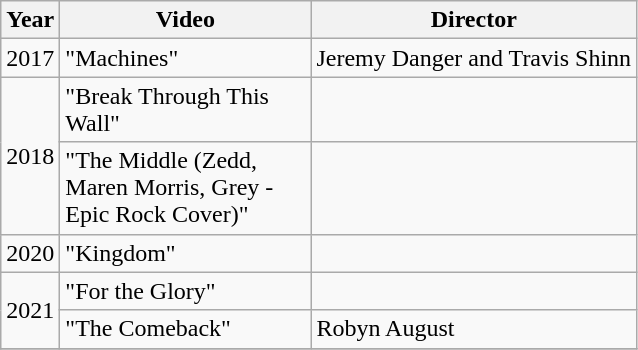<table class="wikitable plainrowheaders">
<tr>
<th>Year</th>
<th style="width:10em;">Video</th>
<th>Director</th>
</tr>
<tr>
<td>2017</td>
<td>"Machines"</td>
<td>Jeremy Danger and Travis Shinn</td>
</tr>
<tr>
<td rowspan="2">2018</td>
<td>"Break Through This Wall"</td>
<td></td>
</tr>
<tr>
<td>"The Middle (Zedd, Maren Morris, Grey - Epic Rock Cover)"</td>
<td></td>
</tr>
<tr>
<td>2020</td>
<td>"Kingdom"</td>
<td></td>
</tr>
<tr>
<td rowspan="2">2021</td>
<td>"For the Glory"</td>
<td></td>
</tr>
<tr>
<td>"The Comeback"</td>
<td>Robyn August</td>
</tr>
<tr>
</tr>
</table>
